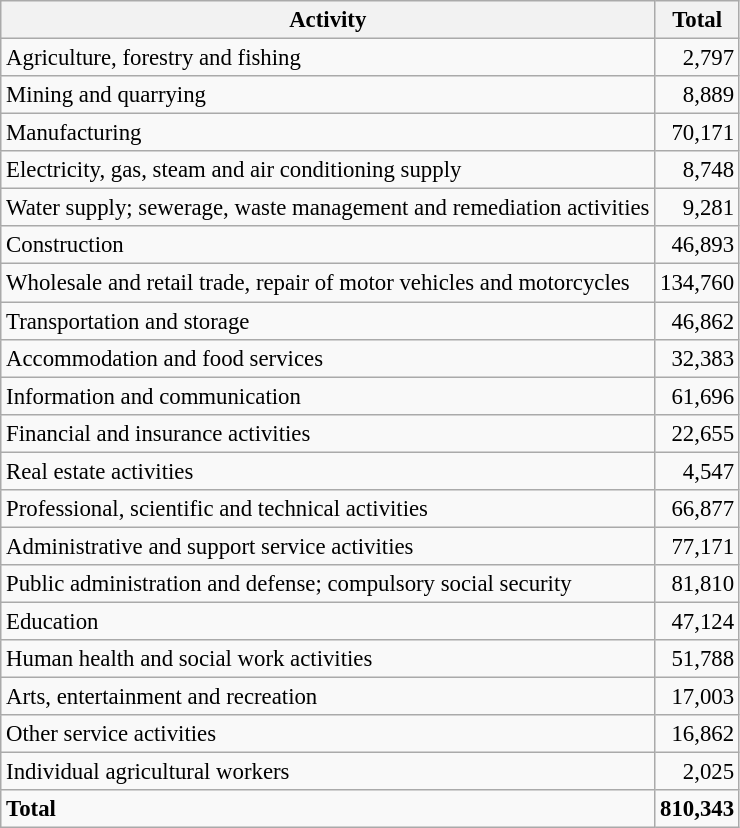<table class="wikitable sortable" style="font-size:95%;">
<tr>
<th>Activity</th>
<th>Total</th>
</tr>
<tr>
<td>Agriculture, forestry and fishing</td>
<td align="right">2,797</td>
</tr>
<tr>
<td>Mining and quarrying</td>
<td align="right">8,889</td>
</tr>
<tr>
<td>Manufacturing</td>
<td align="right">70,171</td>
</tr>
<tr>
<td>Electricity, gas, steam and air conditioning supply</td>
<td align="right">8,748</td>
</tr>
<tr>
<td>Water supply; sewerage, waste management and remediation activities</td>
<td align="right">9,281</td>
</tr>
<tr>
<td>Construction</td>
<td align="right">46,893</td>
</tr>
<tr>
<td>Wholesale and retail trade, repair of motor vehicles and motorcycles</td>
<td align="right">134,760</td>
</tr>
<tr>
<td>Transportation and storage</td>
<td align="right">46,862</td>
</tr>
<tr>
<td>Accommodation and food services</td>
<td align="right">32,383</td>
</tr>
<tr>
<td>Information and communication</td>
<td align="right">61,696</td>
</tr>
<tr>
<td>Financial and insurance activities</td>
<td align="right">22,655</td>
</tr>
<tr>
<td>Real estate activities</td>
<td align="right">4,547</td>
</tr>
<tr>
<td>Professional, scientific and technical activities</td>
<td align="right">66,877</td>
</tr>
<tr>
<td>Administrative and support service activities</td>
<td align="right">77,171</td>
</tr>
<tr>
<td>Public administration and defense; compulsory social security</td>
<td align="right">81,810</td>
</tr>
<tr>
<td>Education</td>
<td align="right">47,124</td>
</tr>
<tr>
<td>Human health and social work activities</td>
<td align="right">51,788</td>
</tr>
<tr>
<td>Arts, entertainment and recreation</td>
<td align="right">17,003</td>
</tr>
<tr>
<td>Other service activities</td>
<td align="right">16,862</td>
</tr>
<tr>
<td>Individual agricultural workers</td>
<td align="right">2,025</td>
</tr>
<tr class="sortbottom">
<td><strong>Total</strong></td>
<td align="right"><strong>810,343</strong></td>
</tr>
</table>
